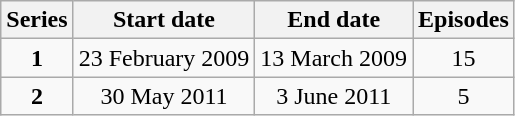<table class="wikitable" style="text-align:center;">
<tr>
<th>Series</th>
<th>Start date</th>
<th>End date</th>
<th>Episodes</th>
</tr>
<tr>
<td><strong>1</strong></td>
<td>23 February 2009</td>
<td>13 March 2009</td>
<td>15</td>
</tr>
<tr>
<td><strong>2</strong></td>
<td>30 May 2011</td>
<td>3 June 2011</td>
<td>5</td>
</tr>
</table>
